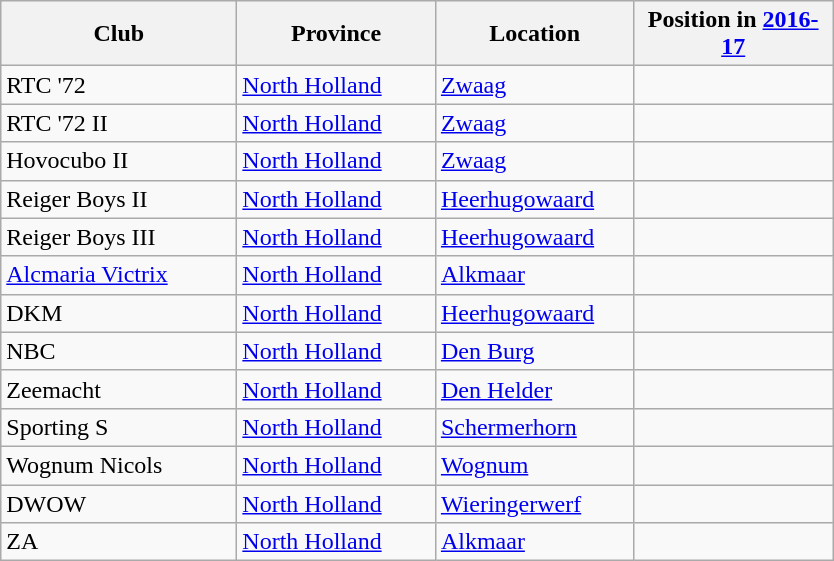<table class="wikitable sortable">
<tr>
<th width=150>Club</th>
<th width=125>Province</th>
<th width=125>Location</th>
<th width=125>Position in <a href='#'>2016-17</a></th>
</tr>
<tr>
<td>RTC '72</td>
<td> <a href='#'>North Holland</a></td>
<td><a href='#'>Zwaag</a></td>
<td></td>
</tr>
<tr>
<td>RTC '72 II</td>
<td> <a href='#'>North Holland</a></td>
<td><a href='#'>Zwaag</a></td>
<td></td>
</tr>
<tr>
<td>Hovocubo II</td>
<td> <a href='#'>North Holland</a></td>
<td><a href='#'>Zwaag</a></td>
<td></td>
</tr>
<tr>
<td>Reiger Boys II</td>
<td> <a href='#'>North Holland</a></td>
<td><a href='#'>Heerhugowaard</a></td>
<td></td>
</tr>
<tr>
<td>Reiger Boys III</td>
<td> <a href='#'>North Holland</a></td>
<td><a href='#'>Heerhugowaard</a></td>
<td></td>
</tr>
<tr>
<td><a href='#'>Alcmaria Victrix</a></td>
<td> <a href='#'>North Holland</a></td>
<td><a href='#'>Alkmaar</a></td>
<td></td>
</tr>
<tr>
<td>DKM</td>
<td> <a href='#'>North Holland</a></td>
<td><a href='#'>Heerhugowaard</a></td>
<td></td>
</tr>
<tr>
<td>NBC</td>
<td> <a href='#'>North Holland</a></td>
<td><a href='#'>Den Burg</a></td>
<td></td>
</tr>
<tr>
<td>Zeemacht</td>
<td> <a href='#'>North Holland</a></td>
<td><a href='#'>Den Helder</a></td>
<td></td>
</tr>
<tr>
<td>Sporting S</td>
<td> <a href='#'>North Holland</a></td>
<td><a href='#'>Schermerhorn</a></td>
<td></td>
</tr>
<tr>
<td>Wognum Nicols</td>
<td> <a href='#'>North Holland</a></td>
<td><a href='#'>Wognum</a></td>
<td></td>
</tr>
<tr>
<td>DWOW</td>
<td> <a href='#'>North Holland</a></td>
<td><a href='#'>Wieringerwerf</a></td>
<td></td>
</tr>
<tr>
<td>ZA</td>
<td> <a href='#'>North Holland</a></td>
<td><a href='#'>Alkmaar</a></td>
<td></td>
</tr>
</table>
